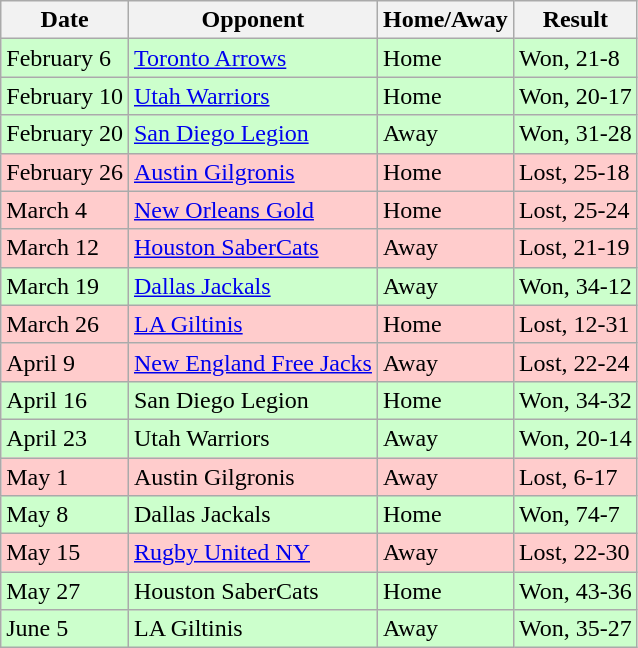<table class="wikitable">
<tr>
<th>Date</th>
<th>Opponent</th>
<th>Home/Away</th>
<th>Result</th>
</tr>
<tr bgcolor="#CCFFCC">
<td>February 6</td>
<td><a href='#'>Toronto Arrows</a></td>
<td>Home</td>
<td>Won, 21-8</td>
</tr>
<tr bgcolor="#CCFFCC">
<td>February 10</td>
<td><a href='#'>Utah Warriors</a></td>
<td>Home</td>
<td>Won, 20-17</td>
</tr>
<tr bgcolor="#CCFFCC">
<td>February 20</td>
<td><a href='#'>San Diego Legion</a></td>
<td>Away</td>
<td>Won, 31-28</td>
</tr>
<tr bgcolor="#FFCCCC">
<td>February 26</td>
<td><a href='#'>Austin Gilgronis</a></td>
<td>Home</td>
<td>Lost, 25-18</td>
</tr>
<tr bgcolor="#FFCCCC">
<td>March 4</td>
<td><a href='#'>New Orleans Gold</a></td>
<td>Home</td>
<td>Lost, 25-24</td>
</tr>
<tr bgcolor="#FFCCCC">
<td>March 12</td>
<td><a href='#'>Houston SaberCats</a></td>
<td>Away</td>
<td>Lost, 21-19</td>
</tr>
<tr bgcolor="#CCFFCC">
<td>March 19</td>
<td><a href='#'>Dallas Jackals</a></td>
<td>Away</td>
<td>Won, 34-12</td>
</tr>
<tr bgcolor="#FFCCCC">
<td>March 26</td>
<td><a href='#'>LA Giltinis</a></td>
<td>Home</td>
<td>Lost, 12-31</td>
</tr>
<tr bgcolor="#FFCCCC">
<td>April 9</td>
<td><a href='#'>New England Free Jacks</a></td>
<td>Away</td>
<td>Lost, 22-24</td>
</tr>
<tr bgcolor="#CCFFCC">
<td>April 16</td>
<td>San Diego Legion</td>
<td>Home</td>
<td>Won, 34-32</td>
</tr>
<tr bgcolor="#CCFFCC">
<td>April 23</td>
<td>Utah Warriors</td>
<td>Away</td>
<td>Won, 20-14</td>
</tr>
<tr bgcolor="#FFCCCC">
<td>May 1</td>
<td>Austin Gilgronis</td>
<td>Away</td>
<td>Lost, 6-17</td>
</tr>
<tr bgcolor="#CCFFCC">
<td>May 8</td>
<td>Dallas Jackals</td>
<td>Home</td>
<td>Won, 74-7</td>
</tr>
<tr bgcolor="#FFCCCC">
<td>May 15</td>
<td><a href='#'>Rugby United NY</a></td>
<td>Away</td>
<td>Lost, 22-30</td>
</tr>
<tr bgcolor="#CCFFCC">
<td>May 27</td>
<td>Houston SaberCats</td>
<td>Home</td>
<td>Won, 43-36</td>
</tr>
<tr bgcolor="#CCFFCC">
<td>June 5</td>
<td>LA Giltinis</td>
<td>Away</td>
<td>Won, 35-27</td>
</tr>
</table>
